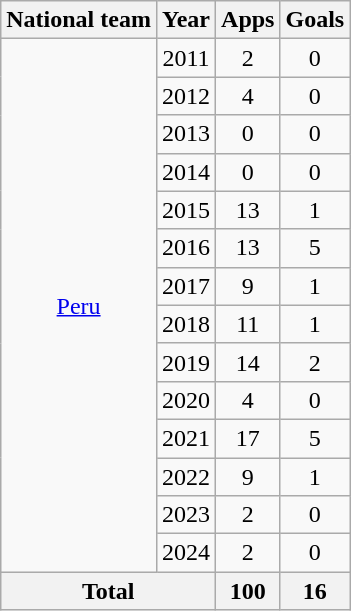<table class="wikitable" style="text-align:center">
<tr>
<th>National team</th>
<th>Year</th>
<th>Apps</th>
<th>Goals</th>
</tr>
<tr>
<td rowspan="14"><a href='#'>Peru</a></td>
<td>2011</td>
<td>2</td>
<td>0</td>
</tr>
<tr>
<td>2012</td>
<td>4</td>
<td>0</td>
</tr>
<tr>
<td>2013</td>
<td>0</td>
<td>0</td>
</tr>
<tr>
<td>2014</td>
<td>0</td>
<td>0</td>
</tr>
<tr>
<td>2015</td>
<td>13</td>
<td>1</td>
</tr>
<tr>
<td>2016</td>
<td>13</td>
<td>5</td>
</tr>
<tr>
<td>2017</td>
<td>9</td>
<td>1</td>
</tr>
<tr>
<td>2018</td>
<td>11</td>
<td>1</td>
</tr>
<tr>
<td>2019</td>
<td>14</td>
<td>2</td>
</tr>
<tr>
<td>2020</td>
<td>4</td>
<td>0</td>
</tr>
<tr>
<td>2021</td>
<td>17</td>
<td>5</td>
</tr>
<tr>
<td>2022</td>
<td>9</td>
<td>1</td>
</tr>
<tr>
<td>2023</td>
<td>2</td>
<td>0</td>
</tr>
<tr>
<td>2024</td>
<td>2</td>
<td>0</td>
</tr>
<tr>
<th colspan="2">Total</th>
<th>100</th>
<th>16</th>
</tr>
</table>
